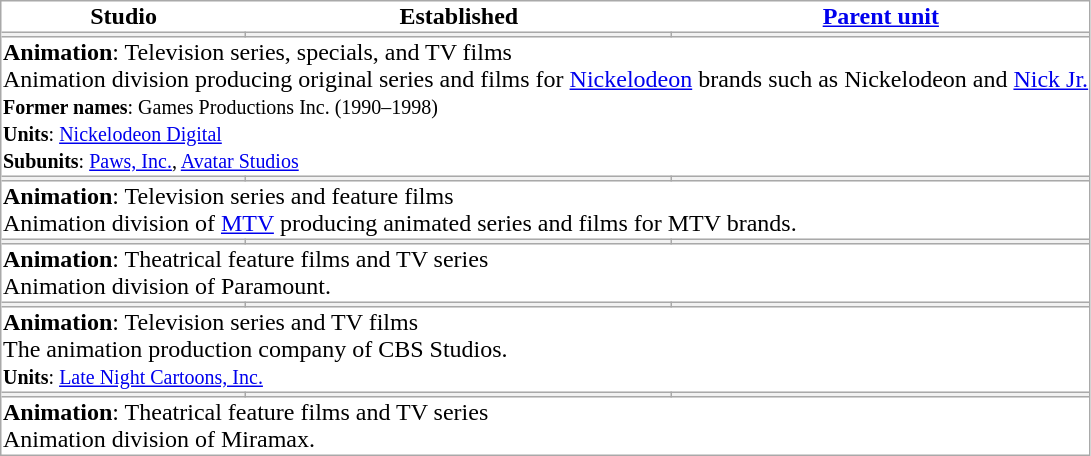<table cellspacing="0" style="border: 1px solid darkgray; background-color: light gray">
<tr>
<th>Studio</th>
<th>Established</th>
<th><a href='#'>Parent unit</a></th>
</tr>
<tr>
<td style="border-top: 1px solid darkgray; border-right: 1px solid darkgray; border-bottom: 1px solid darkgray; border-left: 0px; background-color: #F2F2F2"></td>
<td style="border-top: 1px solid darkgray; border-right: 1px solid darkgray; border-bottom: 1px solid darkgray; border-left: 0px; background-color: #F2F2F2"></td>
<td style="border-top: 1px solid darkgray; border-right: 0px; border-bottom: 1px solid darkgray; border-left: 0px; background-color: #F2F2F2"></td>
</tr>
<tr>
<td colspan="3"><strong>Animation</strong>: Television series, specials, and TV films<br>Animation division producing original series and films for <a href='#'>Nickelodeon</a> brands such as Nickelodeon and <a href='#'>Nick Jr.</a><br><small><strong>Former names</strong>: Games Productions Inc. (1990–1998)</small><br><small><strong>Units</strong>: <a href='#'>Nickelodeon Digital</a></small><br><small><strong>Subunits</strong>: <a href='#'>Paws, Inc.</a>, <a href='#'>Avatar Studios</a></small></td>
</tr>
<tr>
<td style="border-top: 1px solid darkgray; border-right: 1px solid darkgray; border-bottom: 1px solid darkgray; border-left: 0px; background-color: #F2F2F2"></td>
<td style="border-top: 1px solid darkgray; border-right: 1px solid darkgray; border-bottom: 1px solid darkgray; border-left: 0px; background-color: #F2F2F2"></td>
<td style="border-top: 1px solid darkgray; border-right: 0px; border-bottom: 1px solid darkgray; border-left: 0px; background-color: #F2F2F2"></td>
</tr>
<tr>
<td colspan="3"><strong>Animation</strong>: Television series and feature films<br>Animation division of <a href='#'>MTV</a> producing animated series and films for MTV brands.</td>
</tr>
<tr>
<td style="border-top: 1px solid darkgray; border-right: 1px solid darkgray; border-bottom: 1px solid darkgray; border-left: 0px; background-color: #F2F2F2"></td>
<td style="border-top: 1px solid darkgray; border-right: 1px solid darkgray; border-bottom: 1px solid darkgray; border-left: 0px; background-color: #F2F2F2"></td>
<td style="border-top: 1px solid darkgray; border-right: 0px; border-bottom: 1px solid darkgray; border-left: 0px; background-color: #F2F2F2"></td>
</tr>
<tr>
<td colspan="3"><strong>Animation</strong>: Theatrical feature films and TV series<br>Animation division of Paramount.</td>
</tr>
<tr>
<td style="border-top: 1px solid darkgray; border-right: 1px solid darkgray; border-bottom: 1px solid darkgray; border-left: 0px; background-color: #F2F2F2"></td>
<td style="border-top: 1px solid darkgray; border-right: 1px solid darkgray; border-bottom: 1px solid darkgray; border-left: 0px; background-color: #F2F2F2"></td>
<td style="border-top: 1px solid darkgray; border-right: 0px; border-bottom: 1px solid darkgray; border-left: 0px; background-color: #F2F2F2"></td>
</tr>
<tr>
<td colspan="3"><strong>Animation</strong>: Television series and TV films<br>The animation production company of CBS Studios.<br><small><strong>Units</strong>: <a href='#'>Late Night Cartoons, Inc.</a></small></td>
</tr>
<tr>
<td style="border-top: 1px solid darkgray; border-right: 1px solid darkgray; border-bottom: 1px solid darkgray; border-left: 0px; background-color: #F2F2F2"></td>
<td style="border-top: 1px solid darkgray; border-right: 1px solid darkgray; border-bottom: 1px solid darkgray; border-left: 0px; background-color: #F2F2F2"></td>
<td style="border-top: 1px solid darkgray; border-right: 0px; border-bottom: 1px solid darkgray; border-left: 0px; background-color: #F2F2F2"></td>
</tr>
<tr>
<td colspan="3"><strong>Animation</strong>: Theatrical feature films and TV series<br>Animation division of Miramax.</td>
</tr>
</table>
